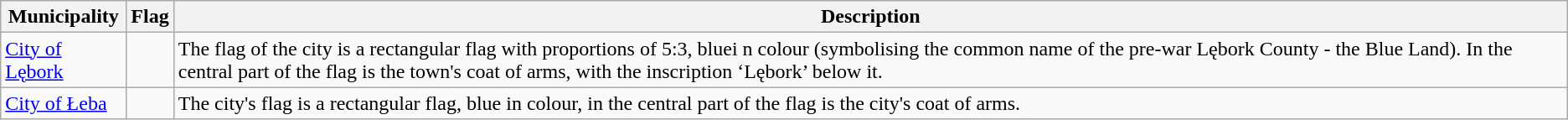<table class="wikitable">
<tr>
<th>Municipality</th>
<th>Flag</th>
<th>Description</th>
</tr>
<tr>
<td><a href='#'>City of Lębork</a></td>
<td></td>
<td>The flag of the city is a rectangular flag with proportions of 5:3, bluei n colour (symbolising the common name of the pre-war Lębork County - the Blue Land). In the central part of the flag is the town's coat of arms, with the inscription ‘Lębork’ below it.</td>
</tr>
<tr>
<td><a href='#'>City of Łeba</a></td>
<td></td>
<td>The city's flag is a rectangular flag, blue in colour, in the central part of the flag is the city's coat of arms.</td>
</tr>
</table>
